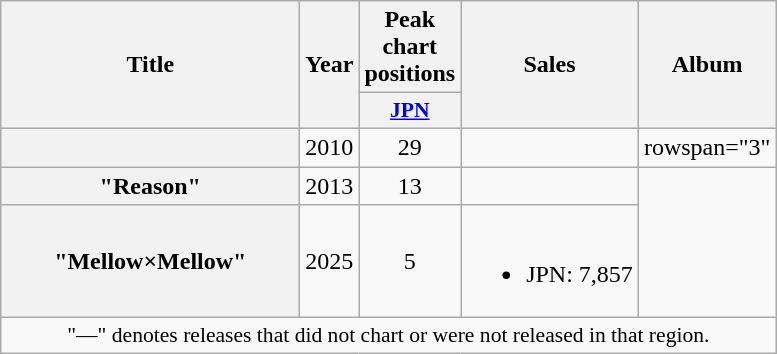<table class="wikitable plainrowheaders" style="text-align:center;">
<tr>
<th scope="col" rowspan="2" style="width:12em;">Title</th>
<th scope="col" rowspan="2">Year</th>
<th scope="col" colspan="1">Peak chart positions</th>
<th scope="col" rowspan="2">Sales</th>
<th scope="col" rowspan="2">Album</th>
</tr>
<tr>
<th scope="col" style="width:3em;font-size:90%;"><a href='#'>JPN</a><br></th>
</tr>
<tr>
<th scope="row"></th>
<td>2010</td>
<td>29</td>
<td></td>
<td>rowspan="3" </td>
</tr>
<tr>
<th scope="row">"Reason"</th>
<td>2013</td>
<td>13</td>
<td></td>
</tr>
<tr>
<th scope="row">"Mellow×Mellow"</th>
<td>2025</td>
<td>5</td>
<td><br><ul><li>JPN: 7,857</li></ul></td>
</tr>
<tr>
<td colspan="5" style="font-size:90%;">"—" denotes releases that did not chart or were not released in that region.</td>
</tr>
</table>
